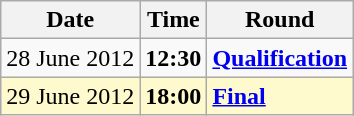<table class="wikitable">
<tr>
<th>Date</th>
<th>Time</th>
<th>Round</th>
</tr>
<tr>
<td>28 June 2012</td>
<td><strong>12:30</strong></td>
<td><strong><a href='#'>Qualification</a></strong></td>
</tr>
<tr style=background:lemonchiffon>
<td>29 June 2012</td>
<td><strong>18:00</strong></td>
<td><strong><a href='#'>Final</a></strong></td>
</tr>
</table>
